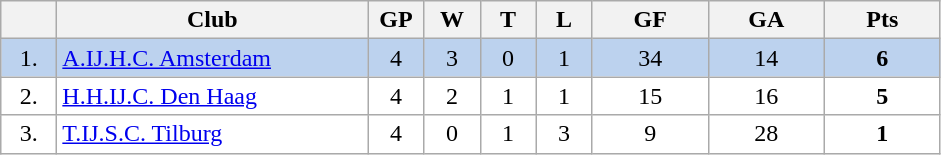<table class="wikitable">
<tr>
<th width="30"></th>
<th width="200">Club</th>
<th width="30">GP</th>
<th width="30">W</th>
<th width="30">T</th>
<th width="30">L</th>
<th width="70">GF</th>
<th width="70">GA</th>
<th width="70">Pts</th>
</tr>
<tr bgcolor="#BCD2EE" align="center">
<td>1.</td>
<td align="left"><a href='#'>A.IJ.H.C. Amsterdam</a></td>
<td>4</td>
<td>3</td>
<td>0</td>
<td>1</td>
<td>34</td>
<td>14</td>
<td><strong>6</strong></td>
</tr>
<tr bgcolor="#FFFFFF" align="center">
<td>2.</td>
<td align="left"><a href='#'>H.H.IJ.C. Den Haag</a></td>
<td>4</td>
<td>2</td>
<td>1</td>
<td>1</td>
<td>15</td>
<td>16</td>
<td><strong>5</strong></td>
</tr>
<tr bgcolor="#FFFFFF" align="center">
<td>3.</td>
<td align="left"><a href='#'>T.IJ.S.C. Tilburg</a></td>
<td>4</td>
<td>0</td>
<td>1</td>
<td>3</td>
<td>9</td>
<td>28</td>
<td><strong>1</strong></td>
</tr>
</table>
